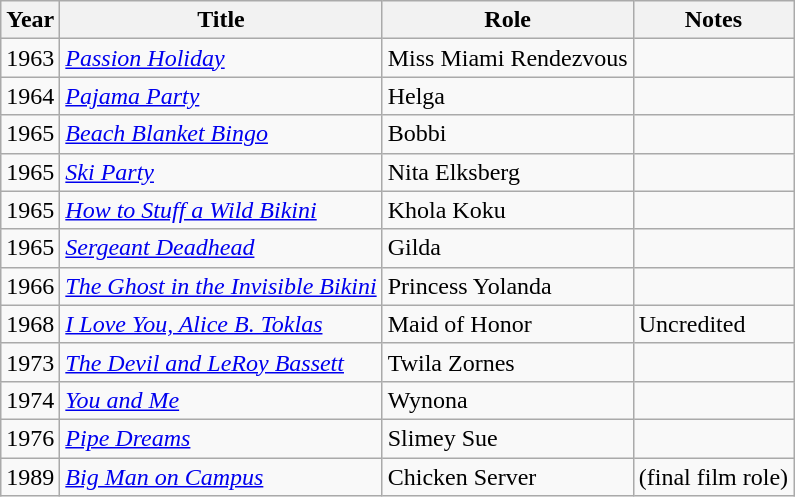<table class="wikitable">
<tr>
<th>Year</th>
<th>Title</th>
<th>Role</th>
<th>Notes</th>
</tr>
<tr>
<td>1963</td>
<td><em><a href='#'>Passion Holiday</a></em></td>
<td>Miss Miami Rendezvous</td>
<td></td>
</tr>
<tr>
<td>1964</td>
<td><em><a href='#'>Pajama Party</a></em></td>
<td>Helga</td>
<td></td>
</tr>
<tr>
<td>1965</td>
<td><em><a href='#'>Beach Blanket Bingo</a></em></td>
<td>Bobbi</td>
<td></td>
</tr>
<tr>
<td>1965</td>
<td><em><a href='#'>Ski Party</a></em></td>
<td>Nita Elksberg</td>
<td></td>
</tr>
<tr>
<td>1965</td>
<td><em><a href='#'>How to Stuff a Wild Bikini</a></em></td>
<td>Khola Koku</td>
<td></td>
</tr>
<tr>
<td>1965</td>
<td><em><a href='#'>Sergeant Deadhead</a></em></td>
<td>Gilda</td>
<td></td>
</tr>
<tr>
<td>1966</td>
<td><em><a href='#'>The Ghost in the Invisible Bikini</a></em></td>
<td>Princess Yolanda</td>
<td></td>
</tr>
<tr>
<td>1968</td>
<td><em><a href='#'>I Love You, Alice B. Toklas</a></em></td>
<td>Maid of Honor</td>
<td>Uncredited</td>
</tr>
<tr>
<td>1973</td>
<td><em><a href='#'>The Devil and LeRoy Bassett</a></em></td>
<td>Twila Zornes</td>
<td></td>
</tr>
<tr>
<td>1974</td>
<td><em><a href='#'>You and Me</a></em></td>
<td>Wynona</td>
<td></td>
</tr>
<tr>
<td>1976</td>
<td><em><a href='#'>Pipe Dreams</a></em></td>
<td>Slimey Sue</td>
<td></td>
</tr>
<tr>
<td>1989</td>
<td><em><a href='#'>Big Man on Campus</a></em></td>
<td>Chicken Server</td>
<td>(final film role)</td>
</tr>
</table>
